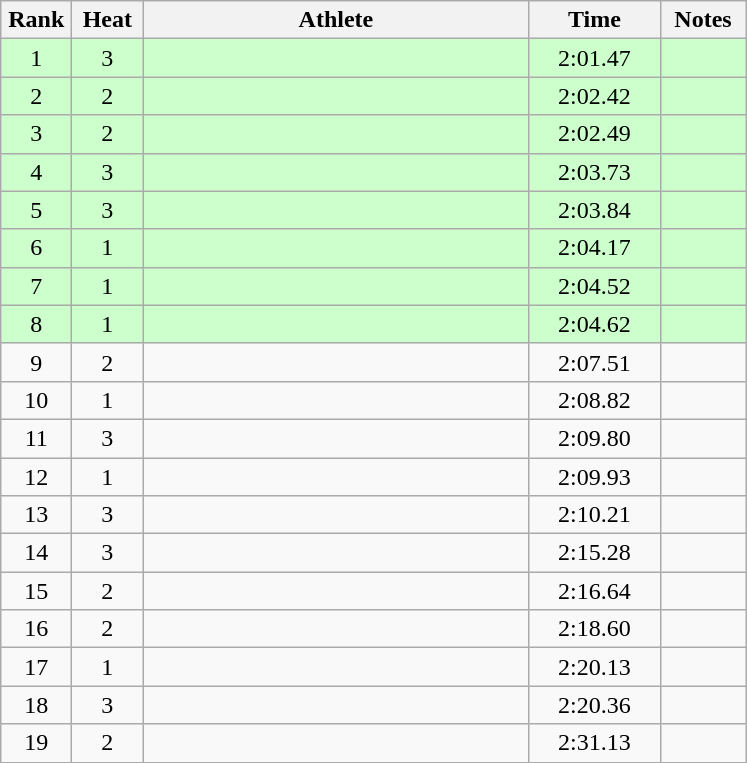<table class="wikitable" style="text-align:center">
<tr>
<th width=40>Rank</th>
<th width=40>Heat</th>
<th width=250>Athlete</th>
<th width=80>Time</th>
<th width=50>Notes</th>
</tr>
<tr bgcolor="ccffcc">
<td>1</td>
<td>3</td>
<td align=left></td>
<td>2:01.47</td>
<td></td>
</tr>
<tr bgcolor="ccffcc">
<td>2</td>
<td>2</td>
<td align=left></td>
<td>2:02.42</td>
<td></td>
</tr>
<tr bgcolor="ccffcc">
<td>3</td>
<td>2</td>
<td align=left></td>
<td>2:02.49</td>
<td></td>
</tr>
<tr bgcolor="ccffcc">
<td>4</td>
<td>3</td>
<td align=left></td>
<td>2:03.73</td>
<td></td>
</tr>
<tr bgcolor="ccffcc">
<td>5</td>
<td>3</td>
<td align=left></td>
<td>2:03.84</td>
<td></td>
</tr>
<tr bgcolor="ccffcc">
<td>6</td>
<td>1</td>
<td align=left></td>
<td>2:04.17</td>
<td></td>
</tr>
<tr bgcolor="ccffcc">
<td>7</td>
<td>1</td>
<td align=left></td>
<td>2:04.52</td>
<td></td>
</tr>
<tr bgcolor="ccffcc">
<td>8</td>
<td>1</td>
<td align=left></td>
<td>2:04.62</td>
<td></td>
</tr>
<tr>
<td>9</td>
<td>2</td>
<td align=left></td>
<td>2:07.51</td>
<td></td>
</tr>
<tr>
<td>10</td>
<td>1</td>
<td align=left></td>
<td>2:08.82</td>
<td></td>
</tr>
<tr>
<td>11</td>
<td>3</td>
<td align=left></td>
<td>2:09.80</td>
<td></td>
</tr>
<tr>
<td>12</td>
<td>1</td>
<td align=left></td>
<td>2:09.93</td>
<td></td>
</tr>
<tr>
<td>13</td>
<td>3</td>
<td align=left></td>
<td>2:10.21</td>
<td></td>
</tr>
<tr>
<td>14</td>
<td>3</td>
<td align=left></td>
<td>2:15.28</td>
<td></td>
</tr>
<tr>
<td>15</td>
<td>2</td>
<td align=left></td>
<td>2:16.64</td>
<td></td>
</tr>
<tr>
<td>16</td>
<td>2</td>
<td align=left></td>
<td>2:18.60</td>
<td></td>
</tr>
<tr>
<td>17</td>
<td>1</td>
<td align=left></td>
<td>2:20.13</td>
<td></td>
</tr>
<tr>
<td>18</td>
<td>3</td>
<td align=left></td>
<td>2:20.36</td>
<td></td>
</tr>
<tr>
<td>19</td>
<td>2</td>
<td align=left></td>
<td>2:31.13</td>
<td></td>
</tr>
</table>
